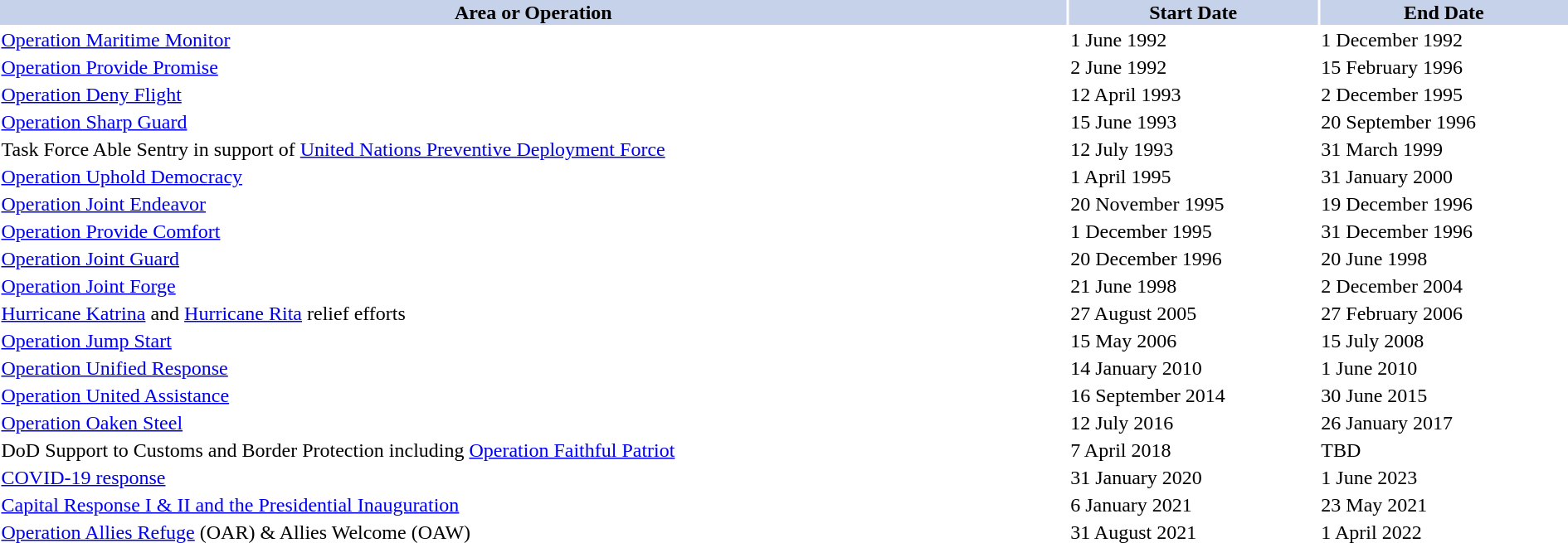<table class="toccolours" style="width:100%; clear:both; margin:1.5em auto;">
<tr>
</tr>
<tr style="background:#c5d2ea;">
<th>Area or Operation</th>
<th>Start Date</th>
<th>End Date</th>
</tr>
<tr>
<td><a href='#'>Operation Maritime Monitor</a></td>
<td>1 June 1992</td>
<td>1 December 1992</td>
</tr>
<tr>
<td><a href='#'>Operation Provide Promise</a></td>
<td>2 June 1992</td>
<td>15 February 1996</td>
</tr>
<tr>
<td><a href='#'>Operation Deny Flight</a></td>
<td>12 April 1993</td>
<td>2 December 1995</td>
</tr>
<tr>
<td><a href='#'>Operation Sharp Guard</a></td>
<td>15 June 1993</td>
<td>20 September 1996</td>
</tr>
<tr>
<td>Task Force Able Sentry in support of <a href='#'>United Nations Preventive Deployment Force</a></td>
<td>12 July 1993</td>
<td>31 March 1999</td>
</tr>
<tr>
<td><a href='#'>Operation Uphold Democracy</a></td>
<td>1 April 1995</td>
<td>31 January 2000</td>
</tr>
<tr>
<td><a href='#'>Operation Joint Endeavor</a></td>
<td>20 November 1995</td>
<td>19 December 1996</td>
</tr>
<tr>
<td><a href='#'>Operation Provide Comfort</a></td>
<td>1 December 1995</td>
<td>31 December 1996</td>
</tr>
<tr>
<td><a href='#'>Operation Joint Guard</a></td>
<td>20 December 1996</td>
<td>20 June 1998</td>
</tr>
<tr>
<td><a href='#'>Operation Joint Forge</a></td>
<td>21 June 1998</td>
<td>2 December 2004</td>
</tr>
<tr>
<td><a href='#'>Hurricane Katrina</a> and <a href='#'>Hurricane Rita</a> relief efforts</td>
<td>27 August 2005</td>
<td>27 February 2006</td>
</tr>
<tr>
<td><a href='#'>Operation Jump Start</a></td>
<td>15 May 2006</td>
<td>15 July 2008</td>
</tr>
<tr>
<td><a href='#'>Operation Unified Response</a></td>
<td>14 January 2010</td>
<td>1 June 2010</td>
</tr>
<tr>
<td><a href='#'>Operation United Assistance</a></td>
<td>16 September 2014</td>
<td>30 June 2015</td>
</tr>
<tr>
<td><a href='#'>Operation Oaken Steel</a></td>
<td>12 July 2016</td>
<td>26 January 2017</td>
</tr>
<tr>
<td>DoD Support to Customs and Border Protection including <a href='#'>Operation Faithful Patriot</a></td>
<td>7 April 2018</td>
<td>TBD</td>
</tr>
<tr>
<td><a href='#'>COVID-19 response</a></td>
<td>31 January 2020</td>
<td>1 June 2023</td>
</tr>
<tr>
<td><a href='#'>Capital Response I & II and the Presidential Inauguration</a></td>
<td>6 January 2021</td>
<td>23 May 2021</td>
</tr>
<tr>
<td><a href='#'>Operation Allies Refuge</a> (OAR) & Allies Welcome (OAW)</td>
<td>31 August 2021</td>
<td>1 April 2022</td>
</tr>
</table>
